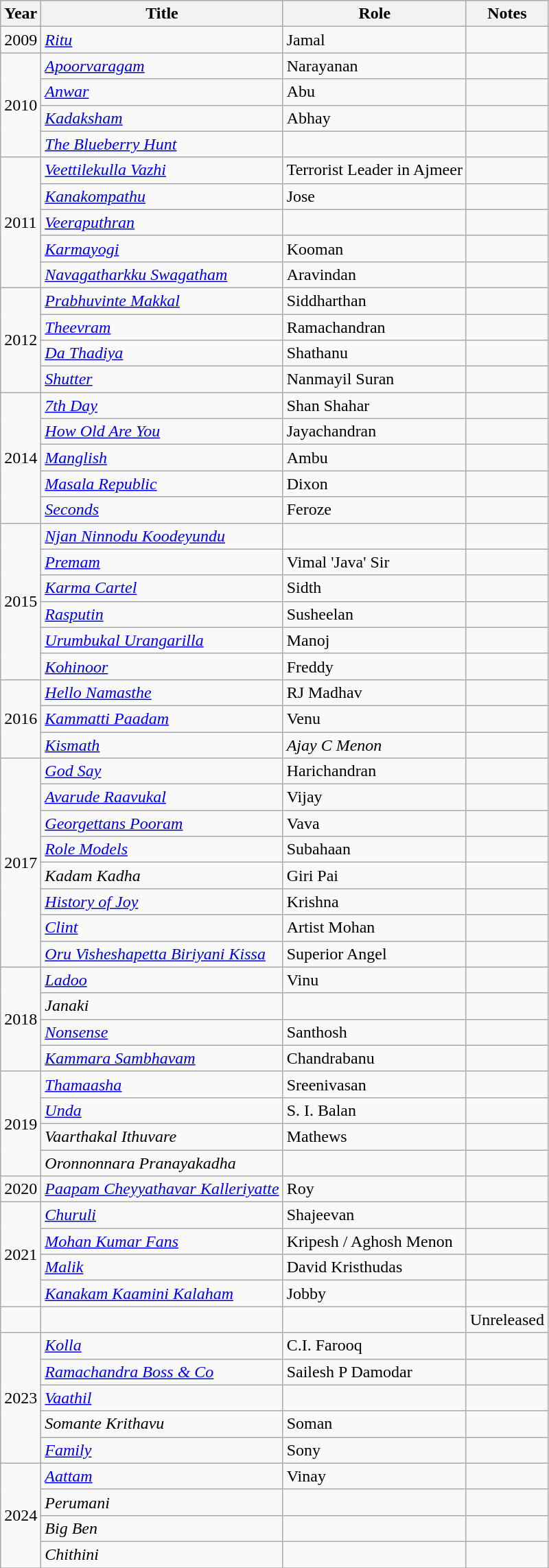<table class="wikitable sortable">
<tr>
<th>Year</th>
<th>Title</th>
<th>Role</th>
<th class="unsortable">Notes</th>
</tr>
<tr>
<td>2009</td>
<td><em><a href='#'>Ritu</a></em></td>
<td>Jamal</td>
<td></td>
</tr>
<tr>
<td rowspan=4>2010</td>
<td><em><a href='#'>Apoorvaragam</a></em></td>
<td>Narayanan</td>
<td></td>
</tr>
<tr>
<td><em><a href='#'>Anwar</a></em></td>
<td>Abu</td>
<td></td>
</tr>
<tr>
<td><em><a href='#'>Kadaksham</a></em></td>
<td>Abhay</td>
<td></td>
</tr>
<tr>
<td><em><a href='#'>The Blueberry Hunt</a></em></td>
<td></td>
<td></td>
</tr>
<tr>
<td rowspan=5>2011</td>
<td><em><a href='#'>Veettilekulla Vazhi</a></em></td>
<td>Terrorist Leader in Ajmeer</td>
<td></td>
</tr>
<tr>
<td><em><a href='#'>Kanakompathu</a></em></td>
<td>Jose</td>
<td></td>
</tr>
<tr>
<td><em><a href='#'>Veeraputhran</a></em></td>
<td></td>
<td></td>
</tr>
<tr>
<td><em><a href='#'>Karmayogi</a></em></td>
<td>Kooman</td>
<td></td>
</tr>
<tr>
<td><em><a href='#'>Navagatharkku Swagatham</a></em></td>
<td>Aravindan</td>
<td></td>
</tr>
<tr>
<td rowspan=4>2012</td>
<td><em><a href='#'>Prabhuvinte Makkal</a></em></td>
<td>Siddharthan</td>
<td></td>
</tr>
<tr>
<td><em><a href='#'>Theevram</a></em></td>
<td>Ramachandran</td>
<td></td>
</tr>
<tr>
<td><em><a href='#'>Da Thadiya</a></em></td>
<td>Shathanu</td>
<td></td>
</tr>
<tr>
<td><em><a href='#'>Shutter</a></em></td>
<td>Nanmayil Suran</td>
<td></td>
</tr>
<tr>
<td rowspan=5>2014</td>
<td><em><a href='#'>7th Day</a></em></td>
<td>Shan Shahar</td>
<td></td>
</tr>
<tr>
<td><em><a href='#'>How Old Are You</a></em></td>
<td>Jayachandran</td>
<td></td>
</tr>
<tr>
<td><em><a href='#'>Manglish</a></em></td>
<td>Ambu</td>
<td></td>
</tr>
<tr>
<td><em><a href='#'>Masala Republic</a></em></td>
<td>Dixon</td>
<td></td>
</tr>
<tr>
<td><em><a href='#'>Seconds</a></em></td>
<td>Feroze</td>
<td></td>
</tr>
<tr>
<td rowspan=6>2015</td>
<td><em><a href='#'>Njan Ninnodu Koodeyundu</a></em></td>
<td></td>
<td></td>
</tr>
<tr>
<td><em><a href='#'>Premam</a></em></td>
<td>Vimal 'Java' Sir</td>
<td></td>
</tr>
<tr>
<td><em><a href='#'>Karma Cartel</a></em></td>
<td>Sidth</td>
<td></td>
</tr>
<tr>
<td><em><a href='#'>Rasputin</a></em></td>
<td>Susheelan</td>
<td></td>
</tr>
<tr>
<td><em><a href='#'>Urumbukal Urangarilla</a></em></td>
<td>Manoj</td>
</tr>
<tr>
<td><em><a href='#'>Kohinoor</a></em></td>
<td>Freddy</td>
<td></td>
</tr>
<tr>
<td rowspan=3>2016</td>
<td><em><a href='#'>Hello Namasthe</a></em></td>
<td>RJ Madhav</td>
<td></td>
</tr>
<tr>
<td><em><a href='#'>Kammatti Paadam</a></em></td>
<td>Venu</td>
<td></td>
</tr>
<tr>
<td><em><a href='#'>Kismath</a></em></td>
<td><em>Ajay C Menon</em></td>
<td></td>
</tr>
<tr>
<td rowspan=8>2017</td>
<td><em><a href='#'>God Say</a></em></td>
<td>Harichandran</td>
<td></td>
</tr>
<tr>
<td><em><a href='#'>Avarude Raavukal</a></em></td>
<td>Vijay</td>
<td></td>
</tr>
<tr>
<td><em><a href='#'>Georgettans Pooram</a></em></td>
<td>Vava</td>
<td></td>
</tr>
<tr>
<td><em><a href='#'>Role Models</a></em></td>
<td>Subahaan</td>
<td></td>
</tr>
<tr>
<td><em>Kadam Kadha</em></td>
<td>Giri Pai</td>
<td></td>
</tr>
<tr>
<td><em><a href='#'>History of Joy</a></em></td>
<td>Krishna</td>
<td></td>
</tr>
<tr>
<td><em><a href='#'>Clint</a></em></td>
<td>Artist Mohan</td>
<td></td>
</tr>
<tr>
<td><em><a href='#'>Oru Visheshapetta Biriyani Kissa</a></em></td>
<td>Superior Angel</td>
<td></td>
</tr>
<tr>
<td rowspan=4>2018</td>
<td><em><a href='#'>Ladoo</a></em></td>
<td>Vinu</td>
<td></td>
</tr>
<tr>
<td><em>Janaki</em></td>
<td></td>
<td></td>
</tr>
<tr>
<td><em><a href='#'>Nonsense</a></em></td>
<td>Santhosh</td>
<td></td>
</tr>
<tr>
<td><em><a href='#'>Kammara Sambhavam</a></em></td>
<td>Chandrabanu</td>
<td></td>
</tr>
<tr>
<td rowspan=4>2019</td>
<td><em><a href='#'>Thamaasha</a></em></td>
<td>Sreenivasan</td>
<td></td>
</tr>
<tr>
<td><em><a href='#'>Unda</a></em></td>
<td>S. I. Balan</td>
<td></td>
</tr>
<tr>
<td><em>Vaarthakal Ithuvare</em></td>
<td>Mathews</td>
<td></td>
</tr>
<tr>
<td><em>Oronnonnara Pranayakadha</em></td>
<td></td>
<td></td>
</tr>
<tr>
<td>2020</td>
<td><em><a href='#'>Paapam Cheyyathavar Kalleriyatte</a></em></td>
<td>Roy</td>
<td></td>
</tr>
<tr>
<td rowspan=4>2021</td>
<td><em><a href='#'>Churuli</a></em></td>
<td>Shajeevan</td>
<td></td>
</tr>
<tr>
<td><em><a href='#'>Mohan Kumar Fans</a></em></td>
<td>Kripesh / Aghosh Menon</td>
<td></td>
</tr>
<tr>
<td><em><a href='#'>Malik</a></em></td>
<td>David Kristhudas</td>
<td></td>
</tr>
<tr>
<td><em><a href='#'>Kanakam Kaamini Kalaham</a></em></td>
<td>Jobby</td>
<td></td>
</tr>
<tr>
<td></td>
<td><em></em></td>
<td></td>
<td>Unreleased</td>
</tr>
<tr>
<td rowspan=5>2023</td>
<td><em><a href='#'>Kolla</a></em></td>
<td>C.I. Farooq</td>
<td></td>
</tr>
<tr>
<td><em><a href='#'>Ramachandra Boss & Co</a></em></td>
<td>Sailesh P Damodar</td>
<td></td>
</tr>
<tr>
<td><em><a href='#'>Vaathil</a></em></td>
<td></td>
<td></td>
</tr>
<tr>
<td><em>Somante Krithavu</em></td>
<td>Soman</td>
<td></td>
</tr>
<tr>
<td><em><a href='#'>Family</a></em></td>
<td>Sony</td>
<td></td>
</tr>
<tr>
<td rowspan=4>2024</td>
<td><em><a href='#'>Aattam</a></em></td>
<td>Vinay</td>
<td></td>
</tr>
<tr>
<td><em>Perumani</em></td>
<td></td>
<td></td>
</tr>
<tr>
<td><em>Big Ben</em></td>
<td></td>
<td></td>
</tr>
<tr>
<td><em>Chithini</em></td>
<td></td>
<td></td>
</tr>
<tr>
</tr>
</table>
